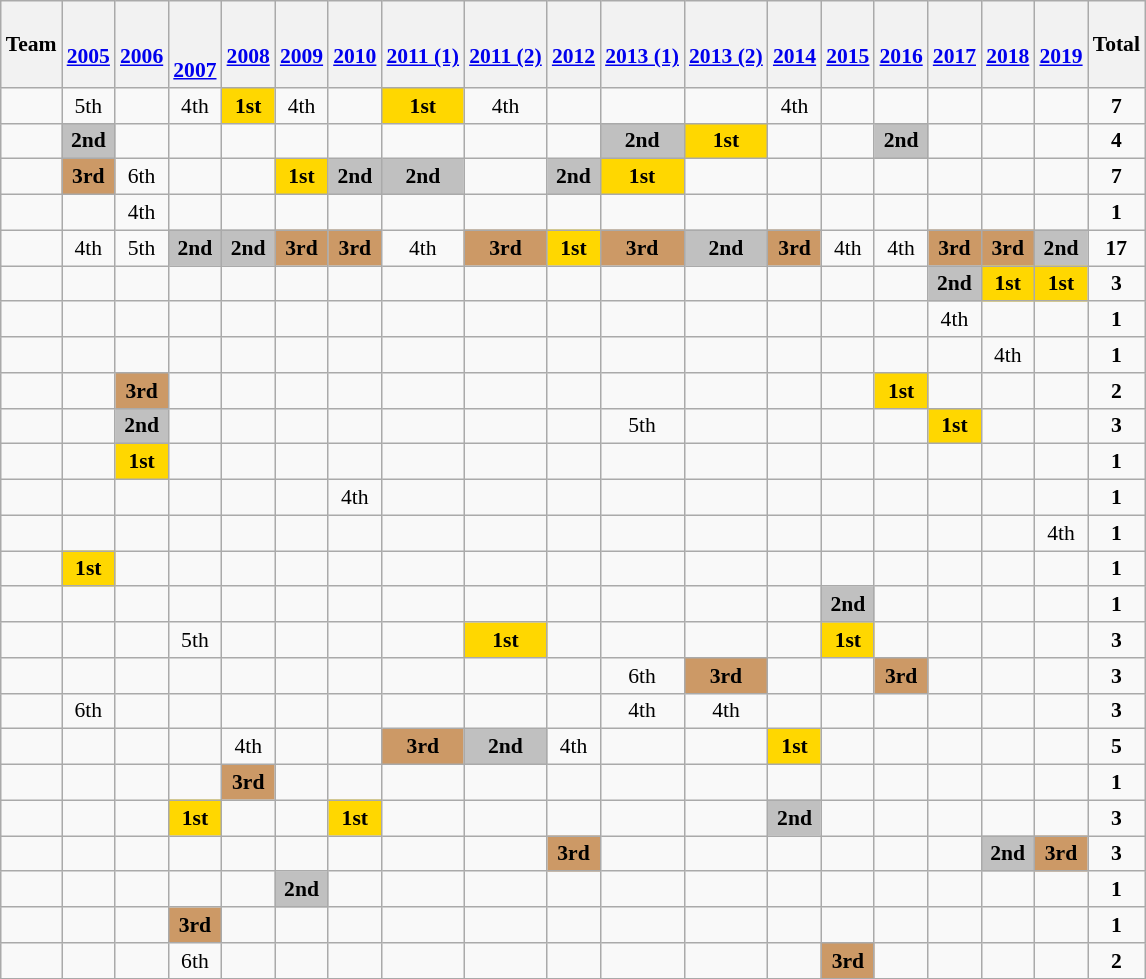<table class="wikitable" style="text-align:center; font-size:90%">
<tr bgcolor=>
<th>Team</th>
<th><br><a href='#'>2005</a></th>
<th><br><a href='#'>2006</a></th>
<th><br><br><a href='#'>2007</a></th>
<th><br><a href='#'>2008</a></th>
<th><br><a href='#'>2009</a></th>
<th><br><a href='#'>2010</a></th>
<th><br><a href='#'>2011 (1)</a></th>
<th><br><a href='#'>2011 (2)</a></th>
<th><br><a href='#'>2012</a></th>
<th><br><a href='#'>2013 (1)</a></th>
<th><br><a href='#'>2013 (2)</a></th>
<th><br><a href='#'>2014</a></th>
<th><br><a href='#'>2015</a></th>
<th><br><a href='#'>2016</a></th>
<th><br><a href='#'>2017</a></th>
<th><br><a href='#'>2018</a></th>
<th><br><a href='#'>2019</a></th>
<th>Total</th>
</tr>
<tr>
<td align=left></td>
<td>5th</td>
<td></td>
<td>4th</td>
<td bgcolor=gold><strong>1st</strong></td>
<td>4th</td>
<td></td>
<td bgcolor=gold><strong>1st</strong></td>
<td>4th</td>
<td></td>
<td></td>
<td></td>
<td>4th</td>
<td></td>
<td></td>
<td></td>
<td></td>
<td></td>
<td><strong>7</strong></td>
</tr>
<tr>
<td align=left></td>
<td bgcolor=silver><strong>2nd</strong></td>
<td></td>
<td></td>
<td></td>
<td></td>
<td></td>
<td></td>
<td></td>
<td></td>
<td bgcolor=silver><strong>2nd</strong></td>
<td bgcolor=gold><strong>1st</strong></td>
<td></td>
<td></td>
<td bgcolor=silver><strong>2nd</strong></td>
<td></td>
<td></td>
<td></td>
<td><strong>4</strong></td>
</tr>
<tr>
<td align=left></td>
<td bgcolor=cc9966><strong>3rd</strong></td>
<td>6th</td>
<td></td>
<td></td>
<td bgcolor=gold><strong>1st</strong></td>
<td bgcolor=silver><strong>2nd</strong></td>
<td bgcolor=silver><strong>2nd</strong></td>
<td></td>
<td bgcolor=silver><strong>2nd</strong></td>
<td bgcolor=gold><strong>1st</strong></td>
<td></td>
<td></td>
<td></td>
<td></td>
<td></td>
<td></td>
<td></td>
<td><strong>7</strong></td>
</tr>
<tr>
<td align=left></td>
<td></td>
<td>4th</td>
<td></td>
<td></td>
<td></td>
<td></td>
<td></td>
<td></td>
<td></td>
<td></td>
<td></td>
<td></td>
<td></td>
<td></td>
<td></td>
<td></td>
<td></td>
<td><strong>1</strong></td>
</tr>
<tr>
<td align=left></td>
<td>4th</td>
<td>5th</td>
<td bgcolor=silver><strong>2nd</strong></td>
<td bgcolor=silver><strong>2nd</strong></td>
<td bgcolor=cc9966><strong>3rd</strong></td>
<td bgcolor=cc9966><strong>3rd</strong></td>
<td>4th</td>
<td bgcolor=cc9966><strong>3rd</strong></td>
<td bgcolor=gold><strong>1st</strong></td>
<td bgcolor=cc9966><strong>3rd</strong></td>
<td bgcolor=silver><strong>2nd</strong></td>
<td bgcolor=cc9966><strong>3rd</strong></td>
<td>4th</td>
<td>4th</td>
<td bgcolor=cc9966><strong>3rd</strong></td>
<td bgcolor=cc9966><strong>3rd</strong></td>
<td bgcolor=silver><strong>2nd</strong></td>
<td><strong>17</strong></td>
</tr>
<tr>
<td align=left></td>
<td></td>
<td></td>
<td></td>
<td></td>
<td></td>
<td></td>
<td></td>
<td></td>
<td></td>
<td></td>
<td></td>
<td></td>
<td></td>
<td></td>
<td bgcolor=silver><strong>2nd</strong></td>
<td bgcolor=gold><strong>1st</strong></td>
<td bgcolor=gold><strong>1st</strong></td>
<td><strong>3</strong></td>
</tr>
<tr>
<td align=left></td>
<td></td>
<td></td>
<td></td>
<td></td>
<td></td>
<td></td>
<td></td>
<td></td>
<td></td>
<td></td>
<td></td>
<td></td>
<td></td>
<td></td>
<td>4th</td>
<td></td>
<td></td>
<td><strong>1</strong></td>
</tr>
<tr>
<td align=left></td>
<td></td>
<td></td>
<td></td>
<td></td>
<td></td>
<td></td>
<td></td>
<td></td>
<td></td>
<td></td>
<td></td>
<td></td>
<td></td>
<td></td>
<td></td>
<td>4th</td>
<td></td>
<td><strong>1</strong></td>
</tr>
<tr>
<td align=left></td>
<td></td>
<td bgcolor=cc9966><strong>3rd</strong></td>
<td></td>
<td></td>
<td></td>
<td></td>
<td></td>
<td></td>
<td></td>
<td></td>
<td></td>
<td></td>
<td></td>
<td bgcolor=gold><strong>1st</strong></td>
<td></td>
<td></td>
<td></td>
<td><strong>2</strong></td>
</tr>
<tr>
<td align=left></td>
<td></td>
<td bgcolor=silver><strong>2nd</strong></td>
<td></td>
<td></td>
<td></td>
<td></td>
<td></td>
<td></td>
<td></td>
<td>5th</td>
<td></td>
<td></td>
<td></td>
<td></td>
<td bgcolor=gold><strong>1st</strong></td>
<td></td>
<td></td>
<td><strong>3</strong></td>
</tr>
<tr>
<td align=left></td>
<td></td>
<td bgcolor=gold><strong>1st</strong></td>
<td></td>
<td></td>
<td></td>
<td></td>
<td></td>
<td></td>
<td></td>
<td></td>
<td></td>
<td></td>
<td></td>
<td></td>
<td></td>
<td></td>
<td></td>
<td><strong>1</strong></td>
</tr>
<tr>
<td align=left></td>
<td></td>
<td></td>
<td></td>
<td></td>
<td></td>
<td>4th</td>
<td></td>
<td></td>
<td></td>
<td></td>
<td></td>
<td></td>
<td></td>
<td></td>
<td></td>
<td></td>
<td></td>
<td><strong>1</strong></td>
</tr>
<tr>
<td align=left></td>
<td></td>
<td></td>
<td></td>
<td></td>
<td></td>
<td></td>
<td></td>
<td></td>
<td></td>
<td></td>
<td></td>
<td></td>
<td></td>
<td></td>
<td></td>
<td></td>
<td>4th</td>
<td><strong>1</strong></td>
</tr>
<tr>
<td align=left></td>
<td bgcolor=gold><strong>1st</strong></td>
<td></td>
<td></td>
<td></td>
<td></td>
<td></td>
<td></td>
<td></td>
<td></td>
<td></td>
<td></td>
<td></td>
<td></td>
<td></td>
<td></td>
<td></td>
<td></td>
<td><strong>1</strong></td>
</tr>
<tr>
<td align=left></td>
<td></td>
<td></td>
<td></td>
<td></td>
<td></td>
<td></td>
<td></td>
<td></td>
<td></td>
<td></td>
<td></td>
<td></td>
<td bgcolor=silver><strong>2nd</strong></td>
<td></td>
<td></td>
<td></td>
<td></td>
<td><strong>1</strong></td>
</tr>
<tr>
<td align=left></td>
<td></td>
<td></td>
<td>5th</td>
<td></td>
<td></td>
<td></td>
<td></td>
<td bgcolor=gold><strong>1st</strong></td>
<td></td>
<td></td>
<td></td>
<td></td>
<td bgcolor=gold><strong>1st</strong></td>
<td></td>
<td></td>
<td></td>
<td></td>
<td><strong>3</strong></td>
</tr>
<tr>
<td align=left></td>
<td></td>
<td></td>
<td></td>
<td></td>
<td></td>
<td></td>
<td></td>
<td></td>
<td></td>
<td>6th</td>
<td bgcolor=cc9966><strong>3rd</strong></td>
<td></td>
<td></td>
<td bgcolor=cc9966><strong>3rd</strong></td>
<td></td>
<td></td>
<td></td>
<td><strong>3</strong></td>
</tr>
<tr>
<td align=left></td>
<td>6th</td>
<td></td>
<td></td>
<td></td>
<td></td>
<td></td>
<td></td>
<td></td>
<td></td>
<td>4th</td>
<td>4th</td>
<td></td>
<td></td>
<td></td>
<td></td>
<td></td>
<td></td>
<td><strong>3</strong></td>
</tr>
<tr>
<td align=left></td>
<td></td>
<td></td>
<td></td>
<td>4th</td>
<td></td>
<td></td>
<td bgcolor=cc9966><strong>3rd</strong></td>
<td bgcolor=silver><strong>2nd</strong></td>
<td>4th</td>
<td></td>
<td></td>
<td bgcolor=gold><strong>1st</strong></td>
<td></td>
<td></td>
<td></td>
<td></td>
<td></td>
<td><strong>5</strong></td>
</tr>
<tr>
<td align=left></td>
<td></td>
<td></td>
<td></td>
<td bgcolor=cc9966><strong>3rd</strong></td>
<td></td>
<td></td>
<td></td>
<td></td>
<td></td>
<td></td>
<td></td>
<td></td>
<td></td>
<td></td>
<td></td>
<td></td>
<td></td>
<td><strong>1</strong></td>
</tr>
<tr>
<td align=left></td>
<td></td>
<td></td>
<td bgcolor=gold><strong>1st</strong></td>
<td></td>
<td></td>
<td bgcolor=gold><strong>1st</strong></td>
<td></td>
<td></td>
<td></td>
<td></td>
<td></td>
<td bgcolor=silver><strong>2nd</strong></td>
<td></td>
<td></td>
<td></td>
<td></td>
<td></td>
<td><strong>3</strong></td>
</tr>
<tr>
<td align=left></td>
<td></td>
<td></td>
<td></td>
<td></td>
<td></td>
<td></td>
<td></td>
<td></td>
<td bgcolor=cc9966><strong>3rd</strong></td>
<td></td>
<td></td>
<td></td>
<td></td>
<td></td>
<td></td>
<td bgcolor=silver><strong>2nd</strong></td>
<td bgcolor=cc9966><strong>3rd</strong></td>
<td><strong>3</strong></td>
</tr>
<tr>
<td align=left></td>
<td></td>
<td></td>
<td></td>
<td></td>
<td bgcolor=silver><strong>2nd</strong></td>
<td></td>
<td></td>
<td></td>
<td></td>
<td></td>
<td></td>
<td></td>
<td></td>
<td></td>
<td></td>
<td></td>
<td></td>
<td><strong>1</strong></td>
</tr>
<tr>
<td align=left></td>
<td></td>
<td></td>
<td bgcolor=cc9966><strong>3rd</strong></td>
<td></td>
<td></td>
<td></td>
<td></td>
<td></td>
<td></td>
<td></td>
<td></td>
<td></td>
<td></td>
<td></td>
<td></td>
<td></td>
<td></td>
<td><strong>1</strong></td>
</tr>
<tr>
<td align=left></td>
<td></td>
<td></td>
<td>6th</td>
<td></td>
<td></td>
<td></td>
<td></td>
<td></td>
<td></td>
<td></td>
<td></td>
<td></td>
<td bgcolor=cc9966><strong>3rd</strong></td>
<td></td>
<td></td>
<td></td>
<td></td>
<td><strong>2</strong></td>
</tr>
<tr>
</tr>
</table>
